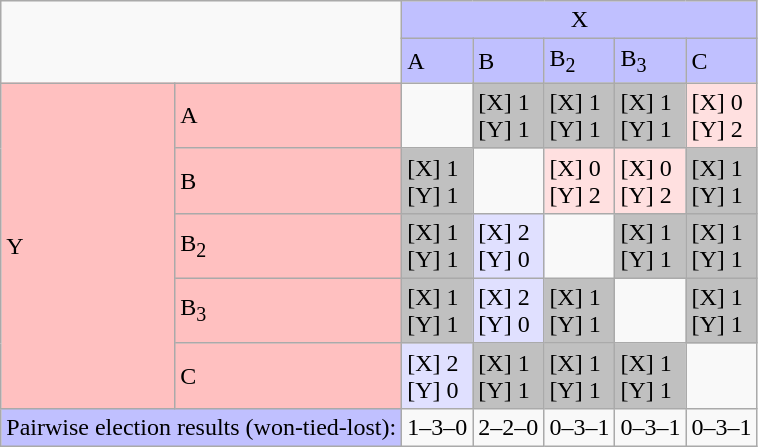<table class=wikitable border=1>
<tr>
<td colspan=2 rowspan=2></td>
<td colspan=5 bgcolor="#c0c0ff" align=center>X</td>
</tr>
<tr>
<td bgcolor="#c0c0ff">A</td>
<td bgcolor="#c0c0ff">B</td>
<td bgcolor="#c0c0ff">B<sub>2</sub></td>
<td bgcolor="#c0c0ff">B<sub>3</sub></td>
<td bgcolor="#c0c0ff">C</td>
</tr>
<tr>
<td bgcolor="#ffc0c0" rowspan=5>Y</td>
<td bgcolor="#ffc0c0">A</td>
<td></td>
<td bgcolor="#c0c0c0">[X] 1 <br>[Y] 1</td>
<td bgcolor="#c0c0c0">[X] 1 <br>[Y] 1</td>
<td bgcolor="#c0c0c0">[X] 1 <br>[Y] 1</td>
<td bgcolor="#ffe0e0">[X] 0 <br>[Y] 2</td>
</tr>
<tr>
<td bgcolor="#ffc0c0">B</td>
<td bgcolor="#c0c0c0">[X] 1 <br>[Y] 1</td>
<td></td>
<td bgcolor="#ffe0e0">[X] 0 <br>[Y] 2</td>
<td bgcolor="#ffe0e0">[X] 0 <br>[Y] 2</td>
<td bgcolor="#c0c0c0">[X] 1 <br>[Y] 1</td>
</tr>
<tr>
<td bgcolor="#ffc0c0">B<sub>2</sub></td>
<td bgcolor="#c0c0c0">[X] 1 <br>[Y] 1</td>
<td bgcolor="#e0e0ff">[X] 2 <br>[Y] 0</td>
<td></td>
<td bgcolor="#c0c0c0">[X] 1 <br>[Y] 1</td>
<td bgcolor="#c0c0c0">[X] 1 <br>[Y] 1</td>
</tr>
<tr>
<td bgcolor="#ffc0c0">B<sub>3</sub></td>
<td bgcolor="#c0c0c0">[X] 1 <br>[Y] 1</td>
<td bgcolor="#e0e0ff">[X] 2 <br>[Y] 0</td>
<td bgcolor="#c0c0c0">[X] 1 <br>[Y] 1</td>
<td></td>
<td bgcolor="#c0c0c0">[X] 1 <br>[Y] 1</td>
</tr>
<tr>
<td bgcolor="#ffc0c0">C</td>
<td bgcolor="#e0e0ff">[X] 2 <br>[Y] 0</td>
<td bgcolor="#c0c0c0">[X] 1 <br>[Y] 1</td>
<td bgcolor="#c0c0c0">[X] 1 <br>[Y] 1</td>
<td bgcolor="#c0c0c0">[X] 1 <br>[Y] 1</td>
<td></td>
</tr>
<tr>
<td colspan=2 bgcolor="#c0c0ff">Pairwise election results (won-tied-lost):</td>
<td>1–3–0</td>
<td>2–2–0</td>
<td>0–3–1</td>
<td>0–3–1</td>
<td>0–3–1</td>
</tr>
</table>
